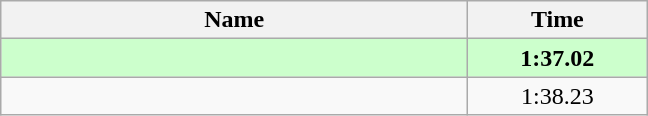<table class="wikitable" style="text-align:center;">
<tr>
<th style="width:19em">Name</th>
<th style="width:7em">Time</th>
</tr>
<tr bgcolor=ccffcc>
<td align=left><strong></strong></td>
<td><strong>1:37.02</strong></td>
</tr>
<tr>
<td align=left></td>
<td>1:38.23</td>
</tr>
</table>
